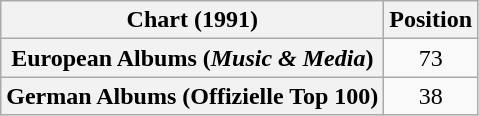<table class="wikitable plainrowheaders" style="text-align:center">
<tr>
<th scope="col">Chart (1991)</th>
<th scope="col">Position</th>
</tr>
<tr>
<th scope="row">European Albums (<em>Music & Media</em>)</th>
<td>73</td>
</tr>
<tr>
<th scope="row">German Albums (Offizielle Top 100)</th>
<td>38</td>
</tr>
</table>
